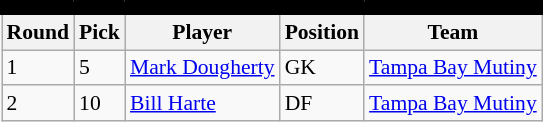<table class="wikitable sortable" style="text-align:center; font-size:90%; text-align:left;">
<tr style="border-spacing: 2px; border: 2px solid black;">
<td colspan="7" bgcolor="#000000" color="#000000" border="#FED000" align="center"><strong></strong></td>
</tr>
<tr>
<th><strong>Round</strong></th>
<th><strong>Pick</strong></th>
<th><strong>Player</strong></th>
<th><strong>Position</strong></th>
<th><strong>Team</strong></th>
</tr>
<tr>
<td>1</td>
<td>5</td>
<td> <a href='#'>Mark Dougherty</a></td>
<td>GK</td>
<td><a href='#'>Tampa Bay Mutiny</a></td>
</tr>
<tr>
<td>2</td>
<td>10</td>
<td> <a href='#'>Bill Harte</a></td>
<td>DF</td>
<td><a href='#'>Tampa Bay Mutiny</a></td>
</tr>
</table>
